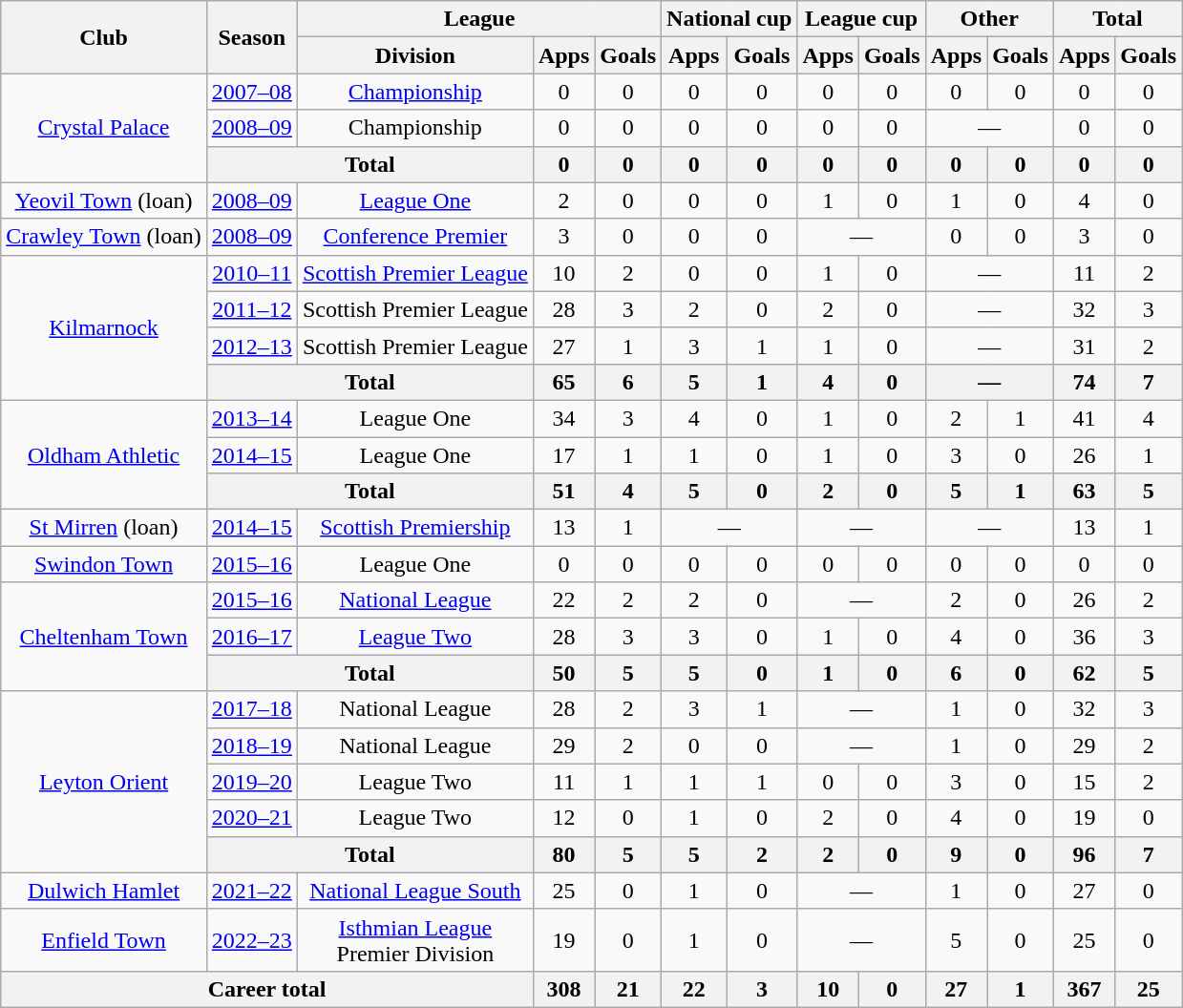<table class=wikitable style=text-align:center>
<tr>
<th rowspan=2>Club</th>
<th rowspan=2>Season</th>
<th colspan=3>League</th>
<th colspan=2>National cup</th>
<th colspan=2>League cup</th>
<th colspan=2>Other</th>
<th colspan=2>Total</th>
</tr>
<tr>
<th>Division</th>
<th>Apps</th>
<th>Goals</th>
<th>Apps</th>
<th>Goals</th>
<th>Apps</th>
<th>Goals</th>
<th>Apps</th>
<th>Goals</th>
<th>Apps</th>
<th>Goals</th>
</tr>
<tr>
<td rowspan=3><a href='#'>Crystal Palace</a></td>
<td><a href='#'>2007–08</a></td>
<td><a href='#'>Championship</a></td>
<td>0</td>
<td>0</td>
<td>0</td>
<td>0</td>
<td>0</td>
<td>0</td>
<td>0</td>
<td>0</td>
<td>0</td>
<td>0</td>
</tr>
<tr>
<td><a href='#'>2008–09</a></td>
<td>Championship</td>
<td>0</td>
<td>0</td>
<td>0</td>
<td>0</td>
<td>0</td>
<td>0</td>
<td colspan=2>—</td>
<td>0</td>
<td>0</td>
</tr>
<tr>
<th colspan=2>Total</th>
<th>0</th>
<th>0</th>
<th>0</th>
<th>0</th>
<th>0</th>
<th>0</th>
<th>0</th>
<th>0</th>
<th>0</th>
<th>0</th>
</tr>
<tr>
<td><a href='#'>Yeovil Town</a> (loan)</td>
<td><a href='#'>2008–09</a></td>
<td><a href='#'>League One</a></td>
<td>2</td>
<td>0</td>
<td>0</td>
<td>0</td>
<td>1</td>
<td>0</td>
<td>1</td>
<td>0</td>
<td>4</td>
<td>0</td>
</tr>
<tr>
<td><a href='#'>Crawley Town</a> (loan)</td>
<td><a href='#'>2008–09</a></td>
<td><a href='#'>Conference Premier</a></td>
<td>3</td>
<td>0</td>
<td>0</td>
<td>0</td>
<td colspan=2>—</td>
<td>0</td>
<td>0</td>
<td>3</td>
<td>0</td>
</tr>
<tr>
<td rowspan=4><a href='#'>Kilmarnock</a></td>
<td><a href='#'>2010–11</a></td>
<td><a href='#'>Scottish Premier League</a></td>
<td>10</td>
<td>2</td>
<td>0</td>
<td>0</td>
<td>1</td>
<td>0</td>
<td colspan=2>—</td>
<td>11</td>
<td>2</td>
</tr>
<tr>
<td><a href='#'>2011–12</a></td>
<td>Scottish Premier League</td>
<td>28</td>
<td>3</td>
<td>2</td>
<td>0</td>
<td>2</td>
<td>0</td>
<td colspan=2>—</td>
<td>32</td>
<td>3</td>
</tr>
<tr>
<td><a href='#'>2012–13</a></td>
<td>Scottish Premier League</td>
<td>27</td>
<td>1</td>
<td>3</td>
<td>1</td>
<td>1</td>
<td>0</td>
<td colspan=2>—</td>
<td>31</td>
<td>2</td>
</tr>
<tr>
<th colspan=2>Total</th>
<th>65</th>
<th>6</th>
<th>5</th>
<th>1</th>
<th>4</th>
<th>0</th>
<th colspan=2>—</th>
<th>74</th>
<th>7</th>
</tr>
<tr>
<td rowspan=3><a href='#'>Oldham Athletic</a></td>
<td><a href='#'>2013–14</a></td>
<td>League One</td>
<td>34</td>
<td>3</td>
<td>4</td>
<td>0</td>
<td>1</td>
<td>0</td>
<td>2</td>
<td>1</td>
<td>41</td>
<td>4</td>
</tr>
<tr>
<td><a href='#'>2014–15</a></td>
<td>League One</td>
<td>17</td>
<td>1</td>
<td>1</td>
<td>0</td>
<td>1</td>
<td>0</td>
<td>3</td>
<td>0</td>
<td>26</td>
<td>1</td>
</tr>
<tr>
<th colspan=2>Total</th>
<th>51</th>
<th>4</th>
<th>5</th>
<th>0</th>
<th>2</th>
<th>0</th>
<th>5</th>
<th>1</th>
<th>63</th>
<th>5</th>
</tr>
<tr>
<td><a href='#'>St Mirren</a> (loan)</td>
<td><a href='#'>2014–15</a></td>
<td><a href='#'>Scottish Premiership</a></td>
<td>13</td>
<td>1</td>
<td colspan=2>—</td>
<td colspan=2>—</td>
<td colspan=2>—</td>
<td>13</td>
<td>1</td>
</tr>
<tr>
<td><a href='#'>Swindon Town</a></td>
<td><a href='#'>2015–16</a></td>
<td>League One</td>
<td>0</td>
<td>0</td>
<td>0</td>
<td>0</td>
<td>0</td>
<td>0</td>
<td>0</td>
<td>0</td>
<td>0</td>
<td>0</td>
</tr>
<tr>
<td rowspan=3><a href='#'>Cheltenham Town</a></td>
<td><a href='#'>2015–16</a></td>
<td><a href='#'>National League</a></td>
<td>22</td>
<td>2</td>
<td>2</td>
<td>0</td>
<td colspan=2>—</td>
<td>2</td>
<td>0</td>
<td>26</td>
<td>2</td>
</tr>
<tr>
<td><a href='#'>2016–17</a></td>
<td><a href='#'>League Two</a></td>
<td>28</td>
<td>3</td>
<td>3</td>
<td>0</td>
<td>1</td>
<td>0</td>
<td>4</td>
<td>0</td>
<td>36</td>
<td>3</td>
</tr>
<tr>
<th colspan=2>Total</th>
<th>50</th>
<th>5</th>
<th>5</th>
<th>0</th>
<th>1</th>
<th>0</th>
<th>6</th>
<th>0</th>
<th>62</th>
<th>5</th>
</tr>
<tr>
<td rowspan=5><a href='#'>Leyton Orient</a></td>
<td><a href='#'>2017–18</a></td>
<td>National League</td>
<td>28</td>
<td>2</td>
<td>3</td>
<td>1</td>
<td colspan=2>—</td>
<td>1</td>
<td>0</td>
<td>32</td>
<td>3</td>
</tr>
<tr>
<td><a href='#'>2018–19</a></td>
<td>National League</td>
<td>29</td>
<td>2</td>
<td>0</td>
<td>0</td>
<td colspan=2>—</td>
<td>1</td>
<td>0</td>
<td>29</td>
<td>2</td>
</tr>
<tr>
<td><a href='#'>2019–20</a></td>
<td>League Two</td>
<td>11</td>
<td>1</td>
<td>1</td>
<td>1</td>
<td>0</td>
<td>0</td>
<td>3</td>
<td>0</td>
<td>15</td>
<td>2</td>
</tr>
<tr>
<td><a href='#'>2020–21</a></td>
<td>League Two</td>
<td>12</td>
<td>0</td>
<td>1</td>
<td>0</td>
<td>2</td>
<td>0</td>
<td>4</td>
<td>0</td>
<td>19</td>
<td>0</td>
</tr>
<tr>
<th colspan=2>Total</th>
<th>80</th>
<th>5</th>
<th>5</th>
<th>2</th>
<th>2</th>
<th>0</th>
<th>9</th>
<th>0</th>
<th>96</th>
<th>7</th>
</tr>
<tr>
<td><a href='#'>Dulwich Hamlet</a></td>
<td><a href='#'>2021–22</a></td>
<td><a href='#'>National League South</a></td>
<td>25</td>
<td>0</td>
<td>1</td>
<td>0</td>
<td colspan=2>—</td>
<td>1</td>
<td>0</td>
<td>27</td>
<td>0</td>
</tr>
<tr>
<td><a href='#'>Enfield Town</a></td>
<td><a href='#'>2022–23</a></td>
<td><a href='#'>Isthmian League</a><br>Premier Division</td>
<td>19</td>
<td>0</td>
<td>1</td>
<td>0</td>
<td colspan=2>—</td>
<td>5</td>
<td>0</td>
<td>25</td>
<td>0</td>
</tr>
<tr>
<th colspan=3>Career total</th>
<th>308</th>
<th>21</th>
<th>22</th>
<th>3</th>
<th>10</th>
<th>0</th>
<th>27</th>
<th>1</th>
<th>367</th>
<th>25</th>
</tr>
</table>
